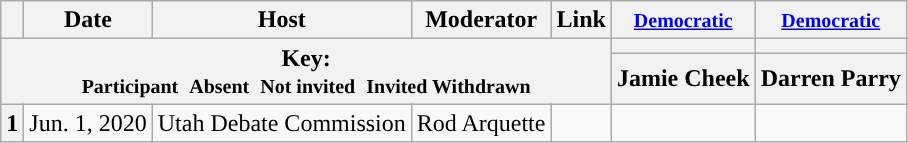<table class="wikitable" style="text-align:center;">
<tr>
<th scope="col"></th>
<th scope="col">Date</th>
<th scope="col">Host</th>
<th scope="col">Moderator</th>
<th scope="col">Link</th>
<th scope="col"><small><a href='#'>Democratic</a></small></th>
<th scope="col"><small><a href='#'>Democratic</a></small></th>
</tr>
<tr>
<th colspan="5" rowspan="2">Key:<br> <small>Participant </small>  <small>Absent </small>  <small>Not invited </small>  <small>Invited  Withdrawn</small></th>
<th scope="col" style="background:"></th>
<th scope="col" style="background:"></th>
</tr>
<tr>
<th scope="col">Jamie Cheek</th>
<th scope="col">Darren Parry</th>
</tr>
<tr>
<th>1</th>
<td style="white-space:nowrap;">Jun. 1, 2020</td>
<td style="white-space:nowrap;">Utah Debate Commission</td>
<td style="white-space:nowrap;">Rod Arquette</td>
<td style="white-space:nowrap;"></td>
<td></td>
<td></td>
</tr>
</table>
